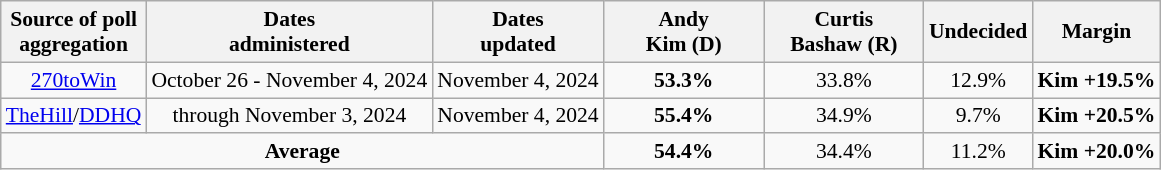<table class="wikitable sortable" style="text-align:center;font-size:90%;line-height:17px">
<tr>
<th>Source of poll<br>aggregation</th>
<th>Dates<br>administered</th>
<th>Dates<br>updated</th>
<th style="width:100px;">Andy<br>Kim (D)</th>
<th style="width:100px;">Curtis<br>Bashaw (R)</th>
<th>Undecided<br></th>
<th>Margin</th>
</tr>
<tr>
<td><a href='#'>270toWin</a></td>
<td>October 26 - November 4, 2024</td>
<td>November 4, 2024</td>
<td><strong>53.3%</strong></td>
<td>33.8%</td>
<td>12.9%</td>
<td><strong>Kim +19.5%</strong></td>
</tr>
<tr>
<td><a href='#'>TheHill</a>/<a href='#'>DDHQ</a></td>
<td>through November 3, 2024</td>
<td>November 4, 2024</td>
<td><strong>55.4%</strong></td>
<td>34.9%</td>
<td>9.7%</td>
<td><strong>Kim +20.5%</strong></td>
</tr>
<tr>
<td colspan="3"><strong>Average</strong></td>
<td><strong>54.4%</strong></td>
<td>34.4%</td>
<td>11.2%</td>
<td><strong>Kim +20.0%</strong></td>
</tr>
</table>
